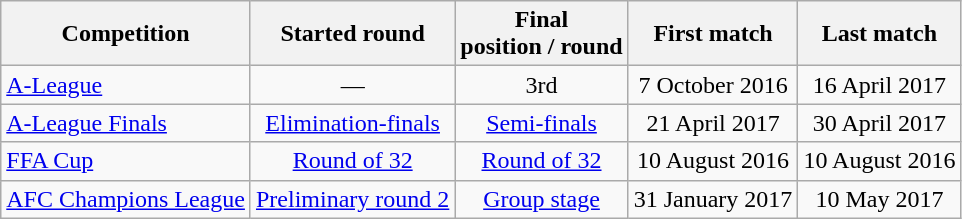<table class="wikitable">
<tr>
<th>Competition</th>
<th>Started round</th>
<th>Final <br>position / round</th>
<th>First match</th>
<th>Last match</th>
</tr>
<tr style="text-align: center">
<td align=left><a href='#'>A-League</a></td>
<td>—</td>
<td>3rd</td>
<td>7 October 2016</td>
<td>16 April 2017</td>
</tr>
<tr style="text-align: center">
<td align=left><a href='#'>A-League Finals</a></td>
<td><a href='#'>Elimination-finals</a></td>
<td><a href='#'>Semi-finals</a></td>
<td>21 April 2017</td>
<td>30 April 2017</td>
</tr>
<tr style="text-align: center">
<td align=left><a href='#'>FFA Cup</a></td>
<td><a href='#'>Round of 32</a></td>
<td><a href='#'>Round of 32</a></td>
<td>10 August 2016</td>
<td>10 August 2016</td>
</tr>
<tr style="text-align: center">
<td align=left><a href='#'>AFC Champions League</a></td>
<td><a href='#'>Preliminary round 2</a></td>
<td><a href='#'>Group stage</a></td>
<td>31 January 2017</td>
<td>10 May 2017</td>
</tr>
</table>
